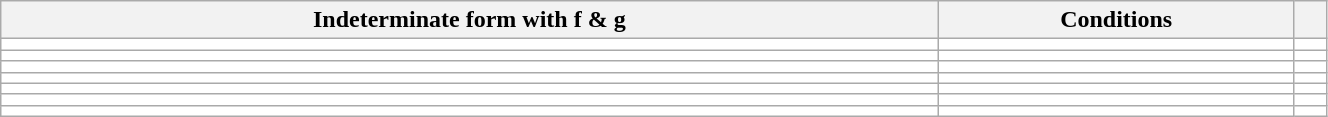<table class="wikitable" style="background-color: #ffffff; width: 70%;">
<tr>
<th>Indeterminate form with f & g</th>
<th>Conditions</th>
<th></th>
</tr>
<tr>
<td></td>
<td></td>
<td></td>
</tr>
<tr>
<td></td>
<td></td>
<td></td>
</tr>
<tr>
<td></td>
<td></td>
<td></td>
</tr>
<tr>
<td></td>
<td></td>
<td></td>
</tr>
<tr>
<td></td>
<td></td>
<td></td>
</tr>
<tr>
<td></td>
<td></td>
<td></td>
</tr>
<tr>
<td></td>
<td></td>
<td></td>
</tr>
</table>
